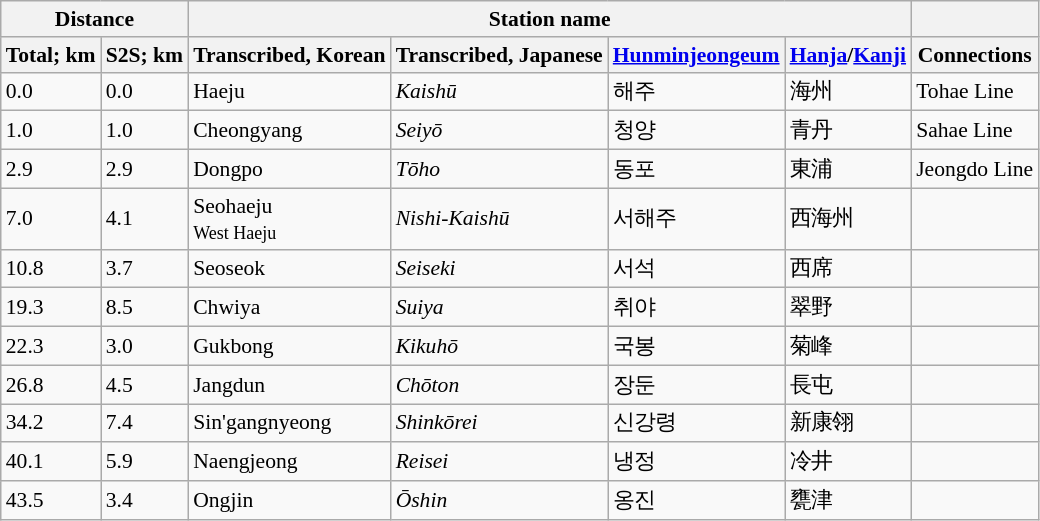<table class="wikitable" style="font-size:90%;">
<tr>
<th colspan="2">Distance</th>
<th colspan="4">Station name</th>
<th colspan="3"></th>
</tr>
<tr>
<th>Total; km</th>
<th>S2S; km</th>
<th>Transcribed, Korean</th>
<th>Transcribed, Japanese</th>
<th><a href='#'>Hunminjeongeum</a></th>
<th><a href='#'>Hanja</a>/<a href='#'>Kanji</a></th>
<th>Connections</th>
</tr>
<tr>
<td>0.0</td>
<td>0.0</td>
<td>Haeju</td>
<td><em>Kaishū</em></td>
<td>해주</td>
<td>海州</td>
<td>Tohae Line</td>
</tr>
<tr>
<td>1.0</td>
<td>1.0</td>
<td>Cheongyang</td>
<td><em>Seiyō</em></td>
<td>청양</td>
<td>青丹</td>
<td>Sahae Line</td>
</tr>
<tr>
<td>2.9</td>
<td>2.9</td>
<td>Dongpo</td>
<td><em>Tōho</em></td>
<td>동포</td>
<td>東浦</td>
<td>Jeongdo Line</td>
</tr>
<tr>
<td>7.0</td>
<td>4.1</td>
<td>Seohaeju<br><small>West Haeju</small></td>
<td><em>Nishi-Kaishū</em></td>
<td>서해주</td>
<td>西海州</td>
<td></td>
</tr>
<tr>
<td>10.8</td>
<td>3.7</td>
<td>Seoseok</td>
<td><em>Seiseki</em></td>
<td>서석</td>
<td>西席</td>
<td></td>
</tr>
<tr>
<td>19.3</td>
<td>8.5</td>
<td>Chwiya</td>
<td><em>Suiya</em></td>
<td>취야</td>
<td>翠野</td>
<td></td>
</tr>
<tr>
<td>22.3</td>
<td>3.0</td>
<td>Gukbong</td>
<td><em>Kikuhō</em></td>
<td>국봉</td>
<td>菊峰</td>
<td></td>
</tr>
<tr>
<td>26.8</td>
<td>4.5</td>
<td>Jangdun</td>
<td><em>Chōton</em></td>
<td>장둔</td>
<td>長屯</td>
<td></td>
</tr>
<tr>
<td>34.2</td>
<td>7.4</td>
<td>Sin'gangnyeong</td>
<td><em>Shinkōrei</em></td>
<td>신강령</td>
<td>新康翎</td>
<td></td>
</tr>
<tr>
<td>40.1</td>
<td>5.9</td>
<td>Naengjeong</td>
<td><em>Reisei</em></td>
<td>냉정</td>
<td>冷井</td>
<td></td>
</tr>
<tr>
<td>43.5</td>
<td>3.4</td>
<td>Ongjin</td>
<td><em>Ōshin</em></td>
<td>옹진</td>
<td>甕津</td>
<td></td>
</tr>
</table>
